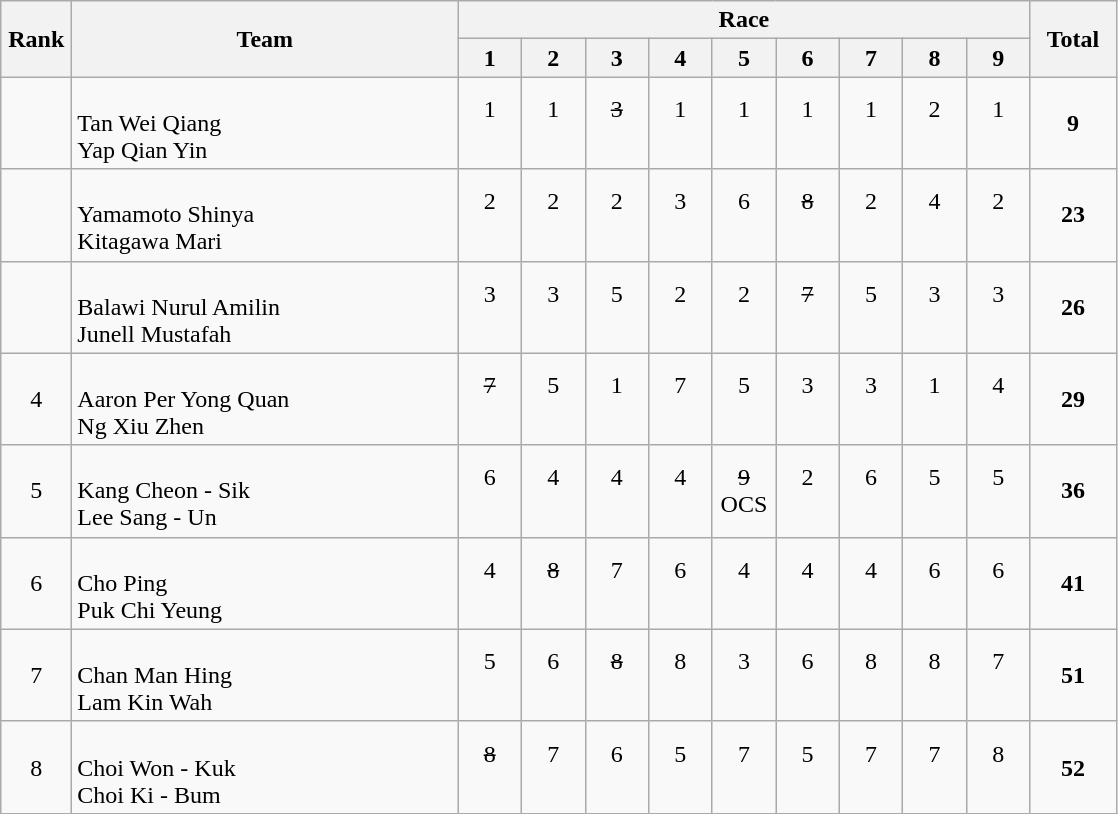<table | class="wikitable" style="text-align:center;">
<tr>
<th rowspan="2" width=40>Rank</th>
<th rowspan="2" width=250>Team</th>
<th colspan="9">Race</th>
<th rowspan="2" width=50>Total</th>
</tr>
<tr>
<th width=35>1</th>
<th width=35>2</th>
<th width=35>3</th>
<th width=35>4</th>
<th width=35>5</th>
<th width=35>6</th>
<th width=35>7</th>
<th width=35>8</th>
<th width=35>9</th>
</tr>
<tr>
<td></td>
<td align=left><br>Tan Wei Qiang<br>Yap Qian Yin</td>
<td>1<br> </td>
<td>1<br> </td>
<td><s>3</s><br> </td>
<td>1<br> </td>
<td>1<br> </td>
<td>1<br> </td>
<td>1<br> </td>
<td>2<br> </td>
<td>1<br> </td>
<td><strong>9</strong></td>
</tr>
<tr>
<td></td>
<td align=left><br>Yamamoto Shinya<br>Kitagawa Mari</td>
<td>2<br> </td>
<td>2<br> </td>
<td>2<br> </td>
<td>3<br> </td>
<td>6<br> </td>
<td><s>8</s><br> </td>
<td>2<br> </td>
<td>4<br> </td>
<td>2<br> </td>
<td><strong>23</strong></td>
</tr>
<tr>
<td></td>
<td align=left><br>Balawi Nurul Amilin<br>Junell Mustafah</td>
<td>3<br> </td>
<td>3<br> </td>
<td>5<br> </td>
<td>2<br> </td>
<td>2<br> </td>
<td><s>7</s><br> </td>
<td>5<br> </td>
<td>3<br> </td>
<td>3<br> </td>
<td><strong>26</strong></td>
</tr>
<tr>
<td>4</td>
<td align=left><br>Aaron Per Yong Quan<br>Ng Xiu Zhen</td>
<td><s>7</s><br> </td>
<td>5<br> </td>
<td>1<br> </td>
<td>7<br> </td>
<td>5<br> </td>
<td>3<br> </td>
<td>3<br> </td>
<td>1<br> </td>
<td>4<br> </td>
<td><strong>29</strong></td>
</tr>
<tr>
<td>5</td>
<td align=left><br>Kang Cheon - Sik<br>Lee Sang - Un</td>
<td>6<br> </td>
<td>4<br> </td>
<td>4<br> </td>
<td>4<br> </td>
<td><s>9</s><br>OCS</td>
<td>2<br> </td>
<td>6<br> </td>
<td>5<br> </td>
<td>5<br> </td>
<td><strong>36</strong></td>
</tr>
<tr>
<td>6</td>
<td align=left><br>Cho Ping<br>Puk Chi Yeung</td>
<td>4<br> </td>
<td><s>8</s><br> </td>
<td>7<br> </td>
<td>6<br> </td>
<td>4<br> </td>
<td>4<br> </td>
<td>4<br> </td>
<td>6<br> </td>
<td>6<br> </td>
<td><strong>41</strong></td>
</tr>
<tr>
<td>7</td>
<td align=left><br>Chan Man Hing<br>Lam Kin Wah</td>
<td>5<br> </td>
<td>6<br> </td>
<td><s>8</s><br> </td>
<td>8<br> </td>
<td>3<br> </td>
<td>6<br> </td>
<td>8<br> </td>
<td>8<br> </td>
<td>7<br> </td>
<td><strong>51</strong></td>
</tr>
<tr>
<td>8</td>
<td align=left><br>Choi Won - Kuk<br>Choi Ki - Bum</td>
<td><s>8</s><br> </td>
<td>7<br> </td>
<td>6<br> </td>
<td>5<br> </td>
<td>7<br> </td>
<td>5<br> </td>
<td>7<br> </td>
<td>7<br> </td>
<td>8<br> </td>
<td><strong>52</strong></td>
</tr>
</table>
